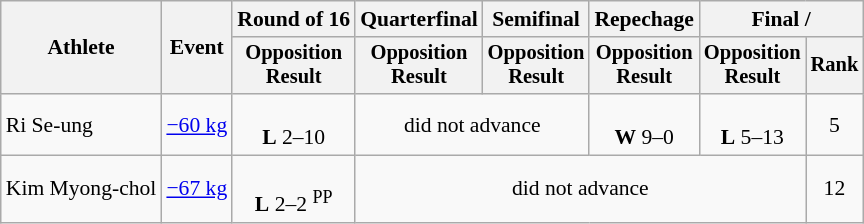<table class=wikitable style=font-size:90%;text-align:center>
<tr>
<th rowspan=2>Athlete</th>
<th rowspan=2>Event</th>
<th>Round of 16</th>
<th>Quarterfinal</th>
<th>Semifinal</th>
<th>Repechage</th>
<th colspan=2>Final / </th>
</tr>
<tr style="font-size: 95%">
<th>Opposition<br>Result</th>
<th>Opposition<br>Result</th>
<th>Opposition<br>Result</th>
<th>Opposition<br>Result</th>
<th>Opposition<br>Result</th>
<th>Rank</th>
</tr>
<tr>
<td align=left>Ri Se-ung</td>
<td align=left><a href='#'>−60 kg</a></td>
<td><br><strong>L</strong> 2–10</td>
<td colspan=2>did not advance</td>
<td><br><strong>W</strong> 9–0</td>
<td><br><strong>L</strong> 5–13</td>
<td>5</td>
</tr>
<tr>
<td align=left>Kim Myong-chol</td>
<td align=left><a href='#'>−67 kg</a></td>
<td><br><strong>L</strong> 2–2 <sup>PP</sup></td>
<td colspan=4>did not advance</td>
<td>12</td>
</tr>
</table>
